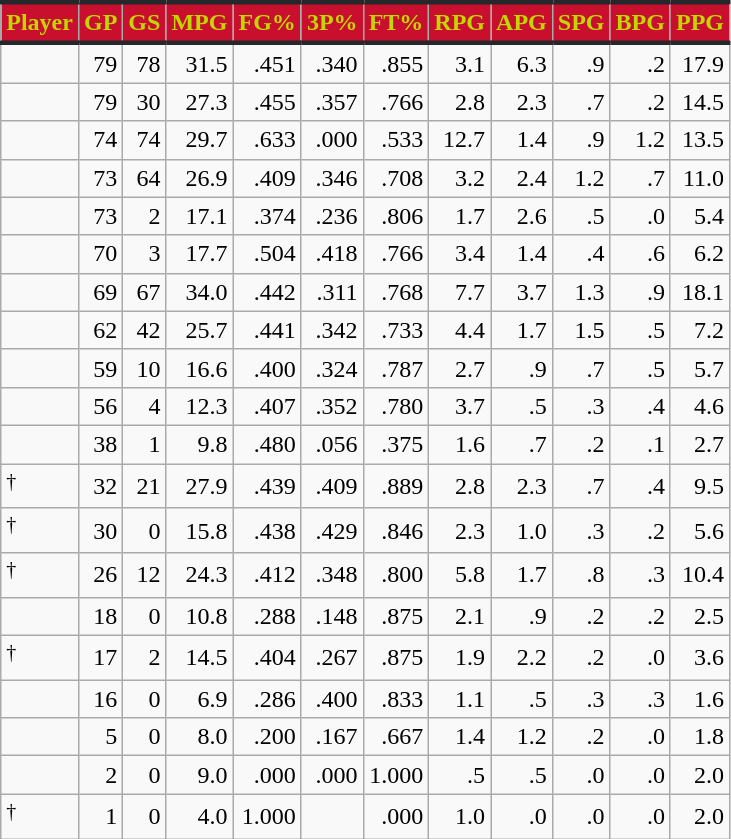<table class="wikitable sortable" style="text-align:right;">
<tr>
<th style="background:#C8102E; color:#C4D600; border-top:#25282A 3px solid; border-bottom:#25282A 3px solid;">Player</th>
<th style="background:#C8102E; color:#C4D600; border-top:#25282A 3px solid; border-bottom:#25282A 3px solid;">GP</th>
<th style="background:#C8102E; color:#C4D600; border-top:#25282A 3px solid; border-bottom:#25282A 3px solid;">GS</th>
<th style="background:#C8102E; color:#C4D600; border-top:#25282A 3px solid; border-bottom:#25282A 3px solid;">MPG</th>
<th style="background:#C8102E; color:#C4D600; border-top:#25282A 3px solid; border-bottom:#25282A 3px solid;">FG%</th>
<th style="background:#C8102E; color:#C4D600; border-top:#25282A 3px solid; border-bottom:#25282A 3px solid;">3P%</th>
<th style="background:#C8102E; color:#C4D600; border-top:#25282A 3px solid; border-bottom:#25282A 3px solid;">FT%</th>
<th style="background:#C8102E; color:#C4D600; border-top:#25282A 3px solid; border-bottom:#25282A 3px solid;">RPG</th>
<th style="background:#C8102E; color:#C4D600; border-top:#25282A 3px solid; border-bottom:#25282A 3px solid;">APG</th>
<th style="background:#C8102E; color:#C4D600; border-top:#25282A 3px solid; border-bottom:#25282A 3px solid;">SPG</th>
<th style="background:#C8102E; color:#C4D600; border-top:#25282A 3px solid; border-bottom:#25282A 3px solid;">BPG</th>
<th style="background:#C8102E; color:#C4D600; border-top:#25282A 3px solid; border-bottom:#25282A 3px solid;">PPG</th>
</tr>
<tr>
<td style="text-align:left;"></td>
<td>79</td>
<td>78</td>
<td>31.5</td>
<td>.451</td>
<td>.340</td>
<td>.855</td>
<td>3.1</td>
<td>6.3</td>
<td>.9</td>
<td>.2</td>
<td>17.9</td>
</tr>
<tr>
<td style="text-align:left;"></td>
<td>79</td>
<td>30</td>
<td>27.3</td>
<td>.455</td>
<td>.357</td>
<td>.766</td>
<td>2.8</td>
<td>2.3</td>
<td>.7</td>
<td>.2</td>
<td>14.5</td>
</tr>
<tr>
<td style="text-align:left;"></td>
<td>74</td>
<td>74</td>
<td>29.7</td>
<td>.633</td>
<td>.000</td>
<td>.533</td>
<td>12.7</td>
<td>1.4</td>
<td>.9</td>
<td>1.2</td>
<td>13.5</td>
</tr>
<tr>
<td style="text-align:left;"></td>
<td>73</td>
<td>64</td>
<td>26.9</td>
<td>.409</td>
<td>.346</td>
<td>.708</td>
<td>3.2</td>
<td>2.4</td>
<td>1.2</td>
<td>.7</td>
<td>11.0</td>
</tr>
<tr>
<td style="text-align:left;"></td>
<td>73</td>
<td>2</td>
<td>17.1</td>
<td>.374</td>
<td>.236</td>
<td>.806</td>
<td>1.7</td>
<td>2.6</td>
<td>.5</td>
<td>.0</td>
<td>5.4</td>
</tr>
<tr>
<td style="text-align:left;"></td>
<td>70</td>
<td>3</td>
<td>17.7</td>
<td>.504</td>
<td>.418</td>
<td>.766</td>
<td>3.4</td>
<td>1.4</td>
<td>.4</td>
<td>.6</td>
<td>6.2</td>
</tr>
<tr>
<td style="text-align:left;"></td>
<td>69</td>
<td>67</td>
<td>34.0</td>
<td>.442</td>
<td>.311</td>
<td>.768</td>
<td>7.7</td>
<td>3.7</td>
<td>1.3</td>
<td>.9</td>
<td>18.1</td>
</tr>
<tr>
<td style="text-align:left;"></td>
<td>62</td>
<td>42</td>
<td>25.7</td>
<td>.441</td>
<td>.342</td>
<td>.733</td>
<td>4.4</td>
<td>1.7</td>
<td>1.5</td>
<td>.5</td>
<td>7.2</td>
</tr>
<tr>
<td style="text-align:left;"></td>
<td>59</td>
<td>10</td>
<td>16.6</td>
<td>.400</td>
<td>.324</td>
<td>.787</td>
<td>2.7</td>
<td>.9</td>
<td>.7</td>
<td>.5</td>
<td>5.7</td>
</tr>
<tr>
<td style="text-align:left;"></td>
<td>56</td>
<td>4</td>
<td>12.3</td>
<td>.407</td>
<td>.352</td>
<td>.780</td>
<td>3.7</td>
<td>.5</td>
<td>.3</td>
<td>.4</td>
<td>4.6</td>
</tr>
<tr>
<td style="text-align:left;"></td>
<td>38</td>
<td>1</td>
<td>9.8</td>
<td>.480</td>
<td>.056</td>
<td>.375</td>
<td>1.6</td>
<td>.7</td>
<td>.2</td>
<td>.1</td>
<td>2.7</td>
</tr>
<tr>
<td style="text-align:left;"><sup>†</sup></td>
<td>32</td>
<td>21</td>
<td>27.9</td>
<td>.439</td>
<td>.409</td>
<td>.889</td>
<td>2.8</td>
<td>2.3</td>
<td>.7</td>
<td>.4</td>
<td>9.5</td>
</tr>
<tr>
<td style="text-align:left;"><sup>†</sup></td>
<td>30</td>
<td>0</td>
<td>15.8</td>
<td>.438</td>
<td>.429</td>
<td>.846</td>
<td>2.3</td>
<td>1.0</td>
<td>.3</td>
<td>.2</td>
<td>5.6</td>
</tr>
<tr>
<td style="text-align:left;"><sup>†</sup></td>
<td>26</td>
<td>12</td>
<td>24.3</td>
<td>.412</td>
<td>.348</td>
<td>.800</td>
<td>5.8</td>
<td>1.7</td>
<td>.8</td>
<td>.3</td>
<td>10.4</td>
</tr>
<tr>
<td style="text-align:left;"></td>
<td>18</td>
<td>0</td>
<td>10.8</td>
<td>.288</td>
<td>.148</td>
<td>.875</td>
<td>2.1</td>
<td>.9</td>
<td>.2</td>
<td>.2</td>
<td>2.5</td>
</tr>
<tr>
<td style="text-align:left;"><sup>†</sup></td>
<td>17</td>
<td>2</td>
<td>14.5</td>
<td>.404</td>
<td>.267</td>
<td>.875</td>
<td>1.9</td>
<td>2.2</td>
<td>.2</td>
<td>.0</td>
<td>3.6</td>
</tr>
<tr>
<td style="text-align:left;"></td>
<td>16</td>
<td>0</td>
<td>6.9</td>
<td>.286</td>
<td>.400</td>
<td>.833</td>
<td>1.1</td>
<td>.5</td>
<td>.3</td>
<td>.3</td>
<td>1.6</td>
</tr>
<tr>
<td style="text-align:left;"></td>
<td>5</td>
<td>0</td>
<td>8.0</td>
<td>.200</td>
<td>.167</td>
<td>.667</td>
<td>1.4</td>
<td>1.2</td>
<td>.2</td>
<td>.0</td>
<td>1.8</td>
</tr>
<tr>
<td style="text-align:left;"></td>
<td>2</td>
<td>0</td>
<td>9.0</td>
<td>.000</td>
<td>.000</td>
<td>1.000</td>
<td>.5</td>
<td>.5</td>
<td>.0</td>
<td>.0</td>
<td>2.0</td>
</tr>
<tr>
<td style="text-align:left;"><sup>†</sup></td>
<td>1</td>
<td>0</td>
<td>4.0</td>
<td>1.000</td>
<td></td>
<td>.000</td>
<td>1.0</td>
<td>.0</td>
<td>.0</td>
<td>.0</td>
<td>2.0</td>
</tr>
</table>
